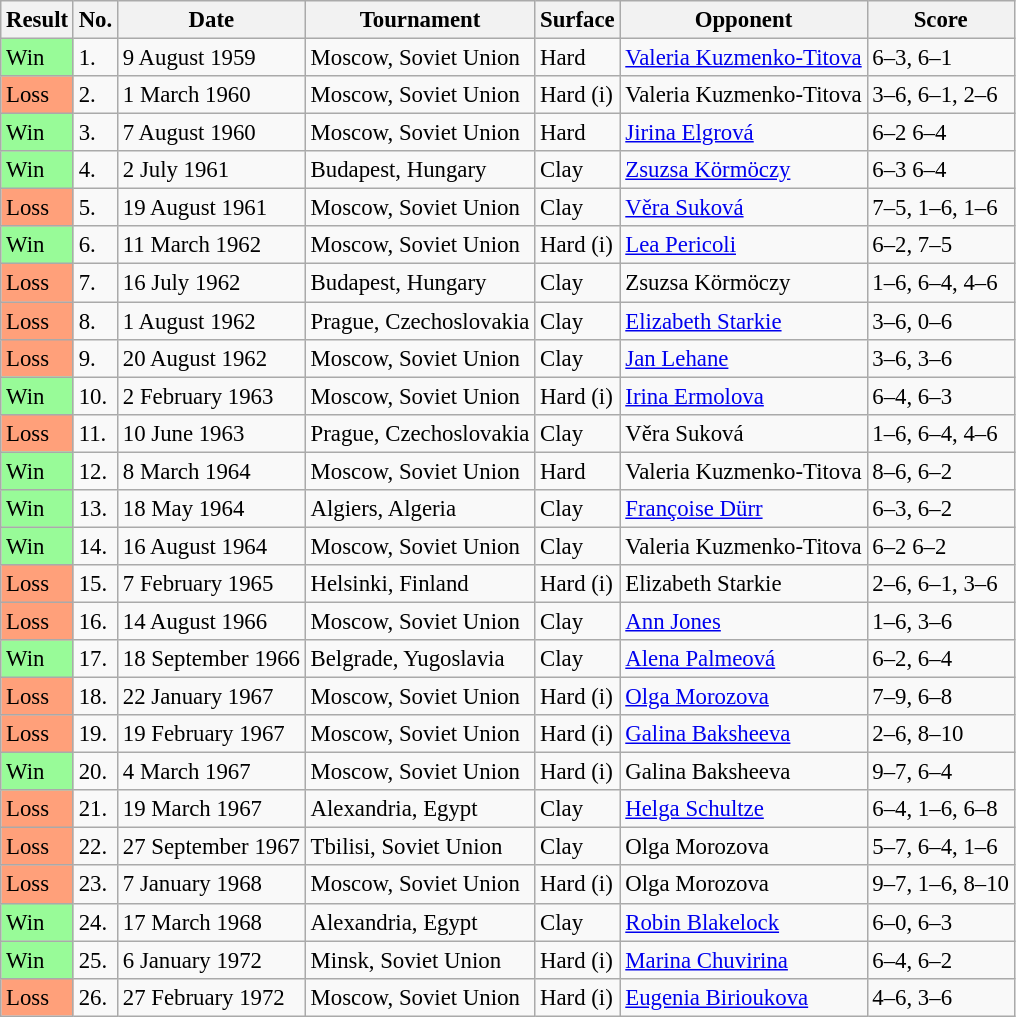<table class="sortable wikitable" style="font-size:95%">
<tr>
<th>Result</th>
<th>No.</th>
<th>Date</th>
<th>Tournament</th>
<th>Surface</th>
<th>Opponent</th>
<th>Score</th>
</tr>
<tr>
<td style="background:#98fb98;">Win</td>
<td>1.</td>
<td>9 August 1959</td>
<td>Moscow, Soviet Union</td>
<td>Hard</td>
<td> <a href='#'>Valeria Kuzmenko-Titova</a></td>
<td>6–3, 6–1</td>
</tr>
<tr>
<td style="background:#ffa07a;">Loss</td>
<td>2.</td>
<td>1 March 1960</td>
<td>Moscow, Soviet Union</td>
<td>Hard (i)</td>
<td> Valeria Kuzmenko-Titova</td>
<td>3–6, 6–1, 2–6</td>
</tr>
<tr>
<td style="background:#98fb98;">Win</td>
<td>3.</td>
<td>7 August 1960</td>
<td>Moscow, Soviet Union</td>
<td>Hard</td>
<td> <a href='#'>Jirina Elgrová</a></td>
<td>6–2 6–4</td>
</tr>
<tr>
<td style="background:#98fb98;">Win</td>
<td>4.</td>
<td>2 July 1961</td>
<td>Budapest, Hungary</td>
<td>Clay</td>
<td> <a href='#'>Zsuzsa Körmöczy</a></td>
<td>6–3 6–4</td>
</tr>
<tr>
<td style="background:#ffa07a;">Loss</td>
<td>5.</td>
<td>19 August 1961</td>
<td>Moscow, Soviet Union</td>
<td>Clay</td>
<td> <a href='#'>Věra Suková</a></td>
<td>7–5, 1–6, 1–6</td>
</tr>
<tr>
<td style="background:#98fb98;">Win</td>
<td>6.</td>
<td>11 March 1962</td>
<td>Moscow, Soviet Union</td>
<td>Hard (i)</td>
<td> <a href='#'>Lea Pericoli</a></td>
<td>6–2, 7–5</td>
</tr>
<tr>
<td style="background:#ffa07a;">Loss</td>
<td>7.</td>
<td>16 July 1962</td>
<td>Budapest, Hungary</td>
<td>Clay</td>
<td> Zsuzsa Körmöczy</td>
<td>1–6, 6–4, 4–6</td>
</tr>
<tr>
<td style="background:#ffa07a;">Loss</td>
<td>8.</td>
<td>1 August 1962</td>
<td>Prague, Czechoslovakia</td>
<td>Clay</td>
<td> <a href='#'>Elizabeth Starkie</a></td>
<td>3–6, 0–6</td>
</tr>
<tr>
<td style="background:#ffa07a;">Loss</td>
<td>9.</td>
<td>20 August 1962</td>
<td>Moscow, Soviet Union</td>
<td>Clay</td>
<td> <a href='#'>Jan Lehane</a></td>
<td>3–6, 3–6</td>
</tr>
<tr>
<td style="background:#98fb98;">Win</td>
<td>10.</td>
<td>2 February 1963</td>
<td>Moscow, Soviet Union</td>
<td>Hard (i)</td>
<td> <a href='#'>Irina Ermolova</a></td>
<td>6–4, 6–3</td>
</tr>
<tr>
<td style="background:#ffa07a;">Loss</td>
<td>11.</td>
<td>10 June 1963</td>
<td>Prague, Czechoslovakia</td>
<td>Clay</td>
<td> Věra Suková</td>
<td>1–6, 6–4, 4–6</td>
</tr>
<tr>
<td style="background:#98fb98;">Win</td>
<td>12.</td>
<td>8 March 1964</td>
<td>Moscow, Soviet Union</td>
<td>Hard</td>
<td> Valeria Kuzmenko-Titova</td>
<td>8–6, 6–2</td>
</tr>
<tr>
<td style="background:#98fb98;">Win</td>
<td>13.</td>
<td>18 May 1964</td>
<td>Algiers, Algeria</td>
<td>Clay</td>
<td> <a href='#'>Françoise Dürr</a></td>
<td>6–3, 6–2</td>
</tr>
<tr>
<td style="background:#98fb98;">Win</td>
<td>14.</td>
<td>16 August 1964</td>
<td>Moscow, Soviet Union</td>
<td>Clay</td>
<td> Valeria Kuzmenko-Titova</td>
<td>6–2 6–2</td>
</tr>
<tr>
<td style="background:#ffa07a;">Loss</td>
<td>15.</td>
<td>7 February 1965</td>
<td>Helsinki, Finland</td>
<td>Hard (i)</td>
<td> Elizabeth Starkie</td>
<td>2–6, 6–1, 3–6</td>
</tr>
<tr>
<td style="background:#ffa07a;">Loss</td>
<td>16.</td>
<td>14 August 1966</td>
<td>Moscow, Soviet Union</td>
<td>Clay</td>
<td> <a href='#'>Ann Jones</a></td>
<td>1–6, 3–6</td>
</tr>
<tr>
<td style="background:#98fb98;">Win</td>
<td>17.</td>
<td>18 September 1966</td>
<td>Belgrade, Yugoslavia</td>
<td>Clay</td>
<td> <a href='#'>Alena Palmeová</a></td>
<td>6–2, 6–4</td>
</tr>
<tr>
<td style="background:#ffa07a;">Loss</td>
<td>18.</td>
<td>22 January 1967</td>
<td>Moscow, Soviet Union</td>
<td>Hard (i)</td>
<td> <a href='#'>Olga Morozova</a></td>
<td>7–9, 6–8</td>
</tr>
<tr>
<td style="background:#ffa07a;">Loss</td>
<td>19.</td>
<td>19 February 1967</td>
<td>Moscow, Soviet Union</td>
<td>Hard (i)</td>
<td> <a href='#'>Galina Baksheeva</a></td>
<td>2–6, 8–10</td>
</tr>
<tr>
<td style="background:#98fb98;">Win</td>
<td>20.</td>
<td>4 March 1967</td>
<td>Moscow, Soviet Union</td>
<td>Hard (i)</td>
<td> Galina Baksheeva</td>
<td>9–7, 6–4</td>
</tr>
<tr>
<td style="background:#ffa07a;">Loss</td>
<td>21.</td>
<td>19 March 1967</td>
<td>Alexandria, Egypt</td>
<td>Clay</td>
<td> <a href='#'>Helga Schultze</a></td>
<td>6–4, 1–6, 6–8</td>
</tr>
<tr>
<td style="background:#ffa07a;">Loss</td>
<td>22.</td>
<td>27 September 1967</td>
<td>Tbilisi, Soviet Union</td>
<td>Clay</td>
<td> Olga Morozova</td>
<td>5–7, 6–4, 1–6</td>
</tr>
<tr>
<td style="background:#ffa07a;">Loss</td>
<td>23.</td>
<td>7 January 1968</td>
<td>Moscow, Soviet Union</td>
<td>Hard (i)</td>
<td> Olga Morozova</td>
<td>9–7, 1–6, 8–10</td>
</tr>
<tr>
<td style="background:#98fb98;">Win</td>
<td>24.</td>
<td>17 March 1968</td>
<td>Alexandria, Egypt</td>
<td>Clay</td>
<td> <a href='#'>Robin Blakelock</a></td>
<td>6–0, 6–3</td>
</tr>
<tr>
<td style="background:#98fb98;">Win</td>
<td>25.</td>
<td>6 January 1972</td>
<td>Minsk, Soviet Union</td>
<td>Hard (i)</td>
<td> <a href='#'>Marina Chuvirina</a></td>
<td>6–4, 6–2</td>
</tr>
<tr>
<td style="background:#ffa07a;">Loss</td>
<td>26.</td>
<td>27 February 1972</td>
<td>Moscow, Soviet Union</td>
<td>Hard (i)</td>
<td> <a href='#'>Eugenia Birioukova</a></td>
<td>4–6, 3–6</td>
</tr>
</table>
